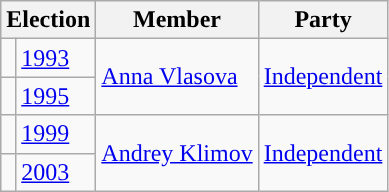<table class="wikitable">
<tr>
<th colspan="2">Election</th>
<th>Member</th>
<th>Party</th>
</tr>
<tr>
<td style="background-color:"></td>
<td><a href='#'>1993</a></td>
<td rowspan=2><a href='#'>Anna Vlasova</a></td>
<td rowspan=2><a href='#'>Independent</a></td>
</tr>
<tr>
<td style="background-color:"></td>
<td><a href='#'>1995</a></td>
</tr>
<tr>
<td style="background-color:"></td>
<td><a href='#'>1999</a></td>
<td rowspan=2><a href='#'>Andrey Klimov</a></td>
<td rowspan=2><a href='#'>Independent</a></td>
</tr>
<tr>
<td style="background-color:"></td>
<td><a href='#'>2003</a></td>
</tr>
</table>
